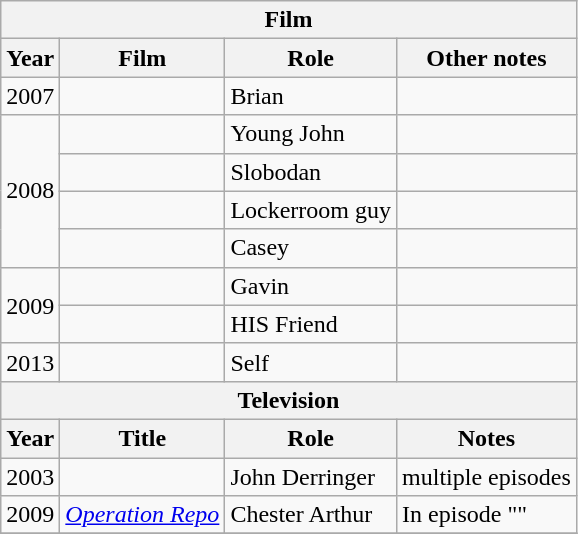<table class="wikitable">
<tr>
<th colspan="4">Film</th>
</tr>
<tr>
<th>Year</th>
<th>Film</th>
<th>Role</th>
<th>Other notes</th>
</tr>
<tr>
<td>2007</td>
<td><em></em></td>
<td>Brian</td>
<td></td>
</tr>
<tr>
<td rowspan="4">2008</td>
<td><em></em></td>
<td>Young John</td>
<td></td>
</tr>
<tr>
<td><em></em></td>
<td>Slobodan</td>
<td></td>
</tr>
<tr>
<td><em></em></td>
<td>Lockerroom guy</td>
<td></td>
</tr>
<tr>
<td><em></em></td>
<td>Casey</td>
<td></td>
</tr>
<tr>
<td rowspan="2">2009</td>
<td><em></em></td>
<td>Gavin</td>
<td></td>
</tr>
<tr>
<td><em></em></td>
<td>HIS Friend</td>
<td></td>
</tr>
<tr>
<td>2013</td>
<td><em></em></td>
<td>Self</td>
<td></td>
</tr>
<tr>
<th colspan="4">Television</th>
</tr>
<tr>
<th>Year</th>
<th>Title</th>
<th>Role</th>
<th>Notes</th>
</tr>
<tr>
<td>2003</td>
<td><em></em></td>
<td>John Derringer</td>
<td>multiple episodes</td>
</tr>
<tr>
<td>2009</td>
<td><em><a href='#'>Operation Repo</a></em></td>
<td>Chester Arthur</td>
<td>In episode ""</td>
</tr>
<tr>
</tr>
</table>
